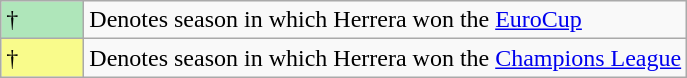<table class="wikitable">
<tr>
<td style="background:#AFE6BA; width:3em;">†</td>
<td>Denotes season in which Herrera won the <a href='#'>EuroCup</a></td>
</tr>
<tr>
<td style="background:#F9FB8B; width:3em;">†</td>
<td>Denotes season in which Herrera won the <a href='#'>Champions League</a></td>
</tr>
</table>
